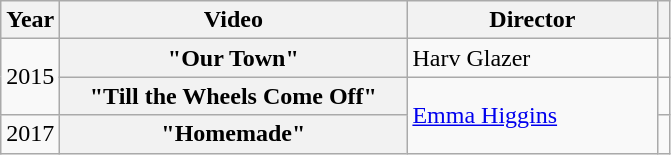<table class="wikitable plainrowheaders">
<tr>
<th>Year</th>
<th style="width:14em;">Video</th>
<th style="width:10em;">Director</th>
<th></th>
</tr>
<tr>
<td rowspan="2">2015</td>
<th scope="row">"Our Town"</th>
<td>Harv Glazer</td>
<td></td>
</tr>
<tr>
<th scope="row">"Till the Wheels Come Off"</th>
<td rowspan="2"><a href='#'>Emma Higgins</a></td>
<td></td>
</tr>
<tr>
<td>2017</td>
<th scope="row">"Homemade"</th>
<td></td>
</tr>
</table>
